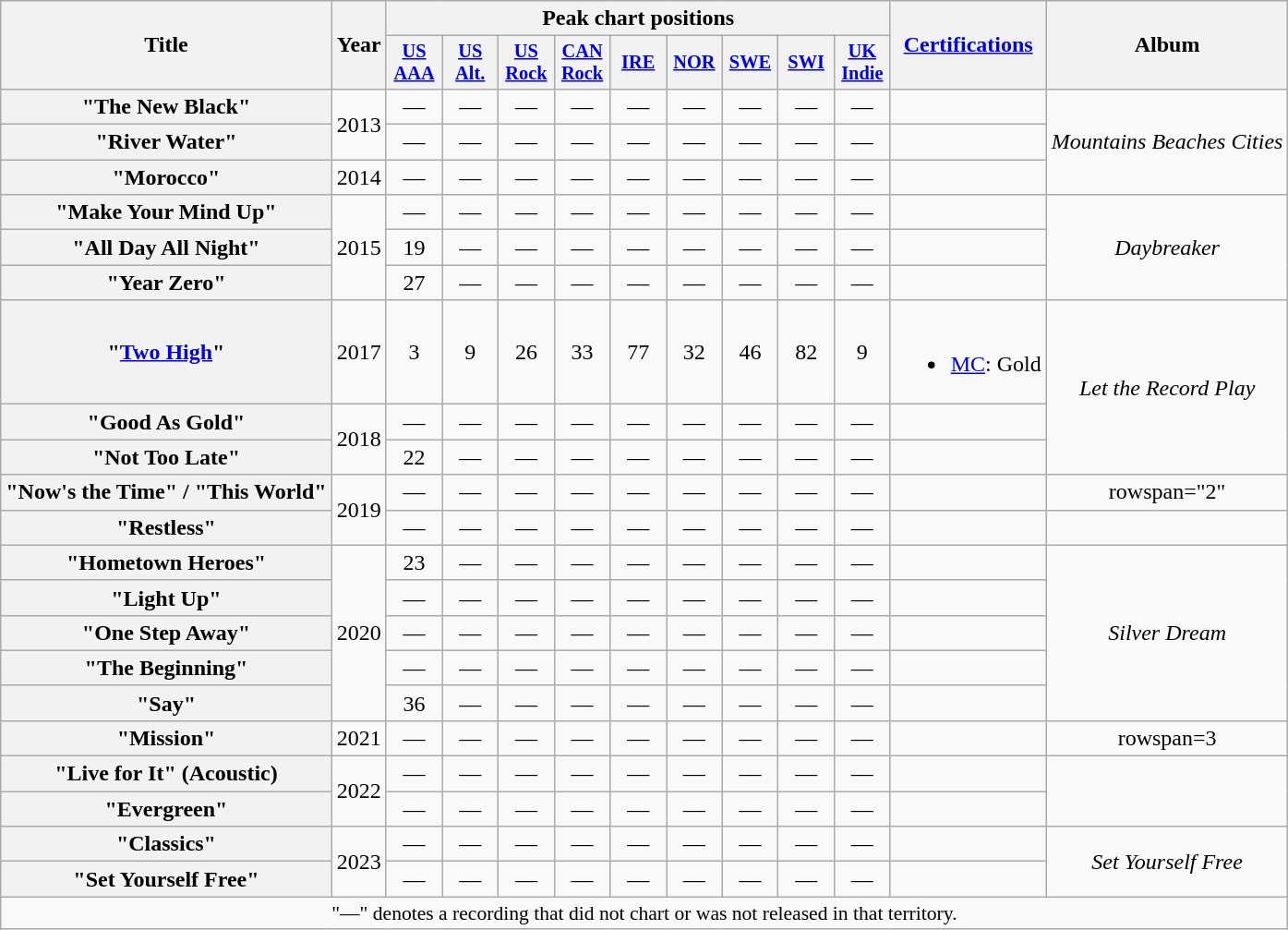<table class="wikitable plainrowheaders" style="text-align:center;">
<tr>
<th scope="col" rowspan="2">Title</th>
<th scope="col" rowspan="2">Year</th>
<th scope="col" colspan="9">Peak chart positions</th>
<th rowspan="2"><a href='#'>Certifications</a></th>
<th scope="col" rowspan="2">Album</th>
</tr>
<tr>
<th scope="col" style="width:2.5em;font-size:85%;"><a href='#'>US<br>AAA</a><br></th>
<th scope="col" style="width:2.5em;font-size:85%;"><a href='#'>US<br>Alt.</a><br></th>
<th scope="col" style="width:2.5em;font-size:85%;"><a href='#'>US<br>Rock</a><br></th>
<th scope="col" style="width:2.5em;font-size:85%;"><a href='#'>CAN<br>Rock</a><br></th>
<th scope="col" style="width:2.5em;font-size:85%;"><a href='#'>IRE</a><br></th>
<th scope="col" style="width:2.5em;font-size:85%;"><a href='#'>NOR</a><br></th>
<th scope="col" style="width:2.5em;font-size:85%;"><a href='#'>SWE</a><br></th>
<th scope="col" style="width:2.5em;font-size:85%;"><a href='#'>SWI</a><br></th>
<th scope="col" style="width:2.5em;font-size:85%;"><a href='#'>UK<br>Indie</a><br></th>
</tr>
<tr>
<th scope="row">"The New Black"</th>
<td rowspan="2">2013</td>
<td>—</td>
<td>—</td>
<td>—</td>
<td>—</td>
<td>—</td>
<td>—</td>
<td>—</td>
<td>—</td>
<td>—</td>
<td></td>
<td rowspan="3"><em>Mountains Beaches Cities</em></td>
</tr>
<tr>
<th scope="row">"River Water"</th>
<td>—</td>
<td>—</td>
<td>—</td>
<td>—</td>
<td>—</td>
<td>—</td>
<td>—</td>
<td>—</td>
<td>—</td>
<td></td>
</tr>
<tr>
<th scope="row">"Morocco"</th>
<td>2014</td>
<td>—</td>
<td>—</td>
<td>—</td>
<td>—</td>
<td>—</td>
<td>—</td>
<td>—</td>
<td>—</td>
<td>—</td>
<td></td>
</tr>
<tr>
<th scope="row">"Make Your Mind Up"</th>
<td rowspan="3">2015</td>
<td>—</td>
<td>—</td>
<td>—</td>
<td>—</td>
<td>—</td>
<td>—</td>
<td>—</td>
<td>—</td>
<td>—</td>
<td></td>
<td rowspan="3"><em>Daybreaker</em></td>
</tr>
<tr>
<th scope="row">"All Day All Night"</th>
<td>19</td>
<td>—</td>
<td>—</td>
<td>—</td>
<td>—</td>
<td>—</td>
<td>—</td>
<td>—</td>
<td>—</td>
<td></td>
</tr>
<tr>
<th scope="row">"Year Zero"</th>
<td>27</td>
<td>—</td>
<td>—</td>
<td>—</td>
<td>—</td>
<td>—</td>
<td>—</td>
<td>—</td>
<td>—</td>
<td></td>
</tr>
<tr>
<th scope="row">"<a href='#'>Two High</a>"</th>
<td>2017</td>
<td>3</td>
<td>9</td>
<td>26</td>
<td>33</td>
<td>77</td>
<td>32</td>
<td>46</td>
<td>82</td>
<td>9</td>
<td><br><ul><li><a href='#'>MC</a>: Gold</li></ul></td>
<td rowspan="3"><em>Let the Record Play</em></td>
</tr>
<tr>
<th scope="row">"Good As Gold"</th>
<td rowspan="2">2018</td>
<td>—</td>
<td>—</td>
<td>—</td>
<td>—</td>
<td>—</td>
<td>—</td>
<td>—</td>
<td>—</td>
<td>—</td>
<td></td>
</tr>
<tr>
<th scope="row">"Not Too Late"</th>
<td>22</td>
<td>—</td>
<td>—</td>
<td>—</td>
<td>—</td>
<td>—</td>
<td>—</td>
<td>—</td>
<td>—</td>
<td></td>
</tr>
<tr>
<th scope="row">"Now's the Time" / "This World"</th>
<td rowspan="2">2019</td>
<td>—</td>
<td>—</td>
<td>—</td>
<td>—</td>
<td>—</td>
<td>—</td>
<td>—</td>
<td>—</td>
<td>—</td>
<td></td>
<td>rowspan="2" </td>
</tr>
<tr>
<th scope="row">"Restless"</th>
<td>—</td>
<td>—</td>
<td>—</td>
<td>—</td>
<td>—</td>
<td>—</td>
<td>—</td>
<td>—</td>
<td>—</td>
<td></td>
</tr>
<tr>
<th scope="row">"Hometown Heroes"<br></th>
<td rowspan="5">2020</td>
<td>23</td>
<td>—</td>
<td>—</td>
<td>—</td>
<td>—</td>
<td>—</td>
<td>—</td>
<td>—</td>
<td>—</td>
<td></td>
<td rowspan="5"><em>Silver Dream</em></td>
</tr>
<tr>
<th scope="row">"Light Up"</th>
<td>—</td>
<td>—</td>
<td>—</td>
<td>—</td>
<td>—</td>
<td>—</td>
<td>—</td>
<td>—</td>
<td>—</td>
<td></td>
</tr>
<tr>
<th scope="row">"One Step Away"</th>
<td>—</td>
<td>—</td>
<td>—</td>
<td>—</td>
<td>—</td>
<td>—</td>
<td>—</td>
<td>—</td>
<td>—</td>
<td></td>
</tr>
<tr>
<th scope="row">"The Beginning"</th>
<td>—</td>
<td>—</td>
<td>—</td>
<td>—</td>
<td>—</td>
<td>—</td>
<td>—</td>
<td>—</td>
<td>—</td>
<td></td>
</tr>
<tr>
<th scope="row">"Say"</th>
<td>36</td>
<td>—</td>
<td>—</td>
<td>—</td>
<td>—</td>
<td>—</td>
<td>—</td>
<td>—</td>
<td>—</td>
<td></td>
</tr>
<tr>
<th scope="row">"Mission"</th>
<td>2021</td>
<td>—</td>
<td>—</td>
<td>—</td>
<td>—</td>
<td>—</td>
<td>—</td>
<td>—</td>
<td>—</td>
<td>—</td>
<td></td>
<td>rowspan=3 </td>
</tr>
<tr>
<th scope="row">"Live for It" (Acoustic)</th>
<td rowspan=2>2022</td>
<td>—</td>
<td>—</td>
<td>—</td>
<td>—</td>
<td>—</td>
<td>—</td>
<td>—</td>
<td>—</td>
<td>—</td>
<td></td>
</tr>
<tr>
<th scope="row">"Evergreen"<br> </th>
<td>—</td>
<td>—</td>
<td>—</td>
<td>—</td>
<td>—</td>
<td>—</td>
<td>—</td>
<td>—</td>
<td>—</td>
<td></td>
</tr>
<tr>
<th scope="row">"Classics"</th>
<td rowspan=2>2023</td>
<td>—</td>
<td>—</td>
<td>—</td>
<td>—</td>
<td>—</td>
<td>—</td>
<td>—</td>
<td>—</td>
<td>—</td>
<td></td>
<td rowspan=2><em>Set Yourself Free</em></td>
</tr>
<tr>
<th scope="row">"Set Yourself Free"</th>
<td>—</td>
<td>—</td>
<td>—</td>
<td>—</td>
<td>—</td>
<td>—</td>
<td>—</td>
<td>—</td>
<td>—</td>
<td></td>
</tr>
<tr>
<td colspan="14" style="font-size:90%">"—" denotes a recording that did not chart or was not released in that territory.</td>
</tr>
</table>
